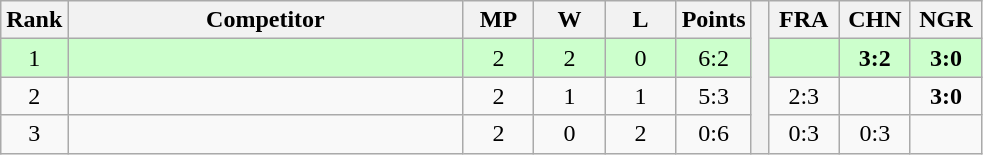<table class="wikitable" style="text-align:center">
<tr>
<th>Rank</th>
<th style="width:16em">Competitor</th>
<th style="width:2.5em">MP</th>
<th style="width:2.5em">W</th>
<th style="width:2.5em">L</th>
<th>Points</th>
<th rowspan="4"> </th>
<th style="width:2.5em">FRA</th>
<th style="width:2.5em">CHN</th>
<th style="width:2.5em">NGR</th>
</tr>
<tr style="background:#cfc;">
<td>1</td>
<td style="text-align:left"></td>
<td>2</td>
<td>2</td>
<td>0</td>
<td>6:2</td>
<td></td>
<td><strong>3:2</strong></td>
<td><strong>3:0</strong></td>
</tr>
<tr>
<td>2</td>
<td style="text-align:left"></td>
<td>2</td>
<td>1</td>
<td>1</td>
<td>5:3</td>
<td>2:3</td>
<td></td>
<td><strong>3:0</strong></td>
</tr>
<tr>
<td>3</td>
<td style="text-align:left"></td>
<td>2</td>
<td>0</td>
<td>2</td>
<td>0:6</td>
<td>0:3</td>
<td>0:3</td>
<td></td>
</tr>
</table>
